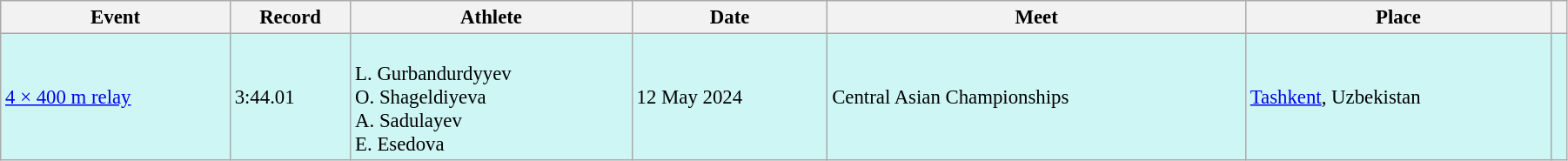<table class="wikitable" style="font-size: 95%; width: 95%;">
<tr>
<th>Event</th>
<th>Record</th>
<th>Athlete</th>
<th>Date</th>
<th>Meet</th>
<th>Place</th>
<th></th>
</tr>
<tr bgcolor="#CEF6F5">
<td><a href='#'>4 × 400 m relay</a></td>
<td>3:44.01</td>
<td><br>L. Gurbandurdyyev<br>O. Shageldiyeva<br>A. Sadulayev<br>E. Esedova</td>
<td>12 May 2024</td>
<td>Central Asian Championships</td>
<td><a href='#'>Tashkent</a>, Uzbekistan</td>
<td></td>
</tr>
</table>
